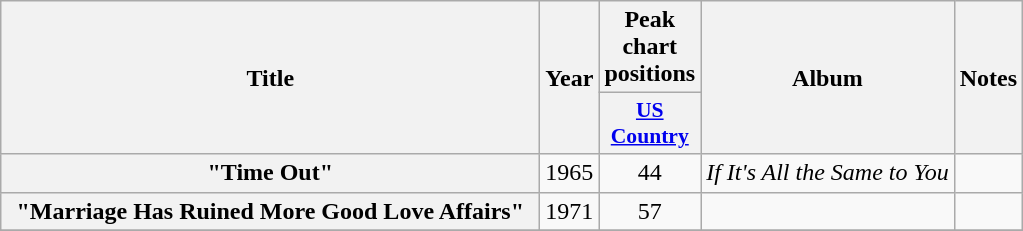<table class="wikitable plainrowheaders" style="text-align:center;" border="1">
<tr>
<th scope="col" rowspan="2" style="width:22em;">Title</th>
<th scope="col" rowspan="2">Year</th>
<th scope="col" colspan="1">Peak<br>chart<br>positions</th>
<th scope="col" rowspan="2">Album</th>
<th scope="col" rowspan="2">Notes</th>
</tr>
<tr>
<th scope="col" style="width:3em;font-size:90%;"><a href='#'>US<br>Country</a><br></th>
</tr>
<tr>
<th scope="row">"Time Out" </th>
<td>1965</td>
<td>44</td>
<td><em>If It's All the Same to You</em></td>
<td></td>
</tr>
<tr>
<th scope="row">"Marriage Has Ruined More Good Love Affairs"</th>
<td>1971</td>
<td>57</td>
<td></td>
<td></td>
</tr>
<tr>
</tr>
</table>
